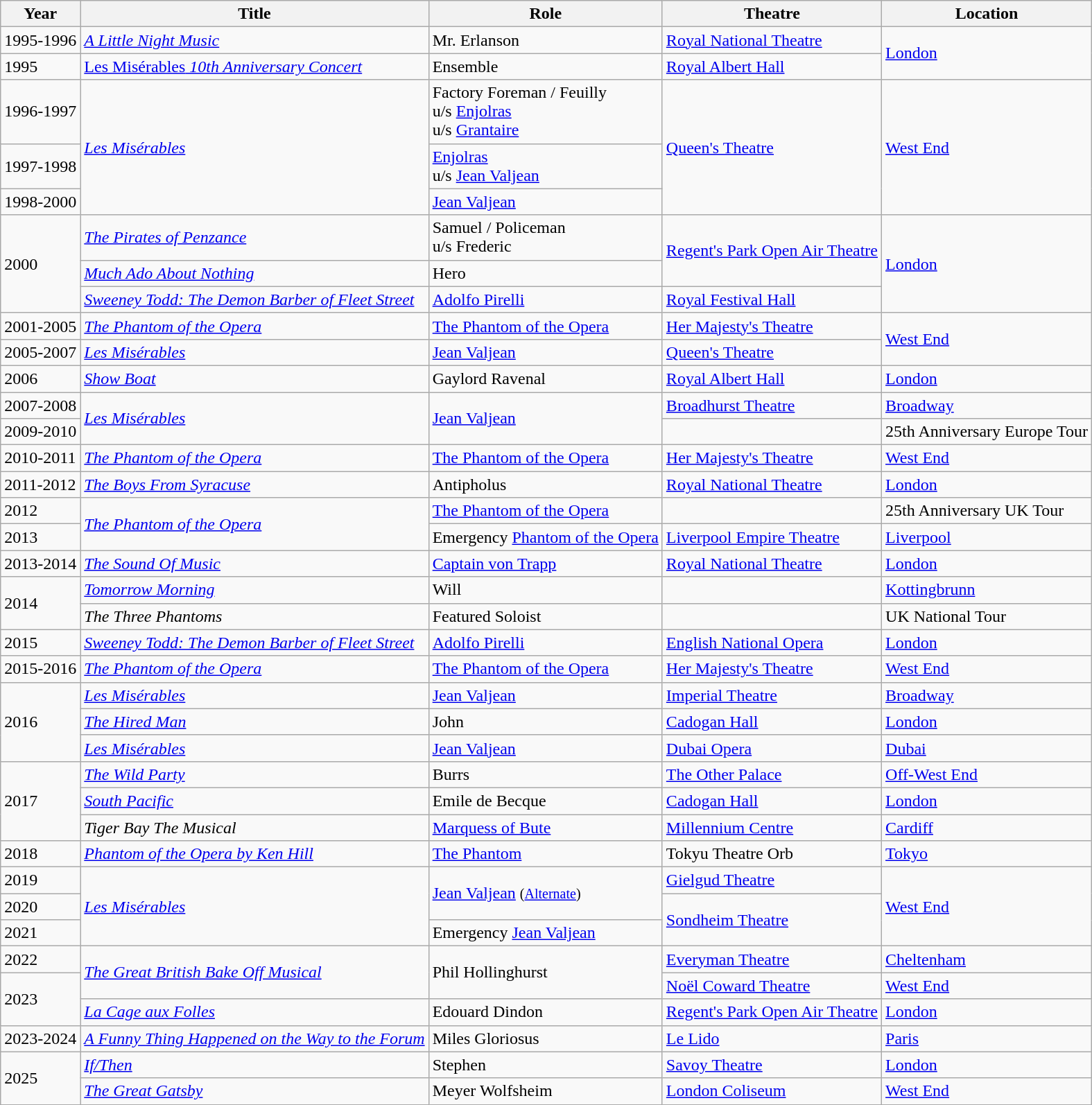<table class="wikitable">
<tr>
<th>Year</th>
<th>Title</th>
<th>Role</th>
<th>Theatre</th>
<th>Location</th>
</tr>
<tr>
<td>1995-1996</td>
<td><em><a href='#'>A Little Night Music</a></em></td>
<td>Mr. Erlanson</td>
<td><a href='#'>Royal National Theatre</a></td>
<td rowspan=2><a href='#'>London</a></td>
</tr>
<tr>
<td>1995</td>
<td><em><a href='#'></em>Les Misérables<em> 10th Anniversary Concert</a></em></td>
<td>Ensemble</td>
<td><a href='#'>Royal Albert Hall</a></td>
</tr>
<tr>
<td>1996-1997</td>
<td rowspan="3"><em><a href='#'>Les Misérables</a></em></td>
<td>Factory Foreman / Feuilly<br>u/s <a href='#'>Enjolras</a><br>u/s <a href='#'>Grantaire</a></td>
<td rowspan=3><a href='#'>Queen's Theatre</a></td>
<td rowspan=3><a href='#'>West End</a></td>
</tr>
<tr>
<td>1997-1998</td>
<td><a href='#'>Enjolras</a><br>u/s <a href='#'>Jean Valjean</a></td>
</tr>
<tr>
<td>1998-2000</td>
<td><a href='#'>Jean Valjean</a></td>
</tr>
<tr>
<td rowspan=3>2000</td>
<td><em><a href='#'>The Pirates of Penzance</a></em></td>
<td>Samuel / Policeman<br>u/s Frederic</td>
<td rowspan=2><a href='#'>Regent's Park Open Air Theatre</a></td>
<td rowspan=3><a href='#'>London</a></td>
</tr>
<tr>
<td><em><a href='#'>Much Ado About Nothing</a></em></td>
<td>Hero</td>
</tr>
<tr>
<td><em><a href='#'>Sweeney Todd: The Demon Barber of Fleet Street</a></em></td>
<td><a href='#'>Adolfo Pirelli</a></td>
<td><a href='#'>Royal Festival Hall</a></td>
</tr>
<tr>
<td>2001-2005</td>
<td><em><a href='#'>The Phantom of the Opera</a></em></td>
<td><a href='#'>The Phantom of the Opera</a></td>
<td><a href='#'>Her Majesty's Theatre</a></td>
<td rowspan=2><a href='#'>West End</a></td>
</tr>
<tr>
<td>2005-2007</td>
<td><em><a href='#'>Les Misérables</a></em></td>
<td><a href='#'>Jean Valjean</a></td>
<td><a href='#'>Queen's Theatre</a></td>
</tr>
<tr>
<td>2006</td>
<td><em><a href='#'>Show Boat</a></em></td>
<td>Gaylord Ravenal</td>
<td><a href='#'>Royal Albert Hall</a></td>
<td><a href='#'>London</a></td>
</tr>
<tr>
<td>2007-2008</td>
<td rowspan="2"><em><a href='#'>Les Misérables</a></em></td>
<td rowspan="2"><a href='#'>Jean Valjean</a></td>
<td><a href='#'>Broadhurst Theatre</a></td>
<td><a href='#'>Broadway</a></td>
</tr>
<tr>
<td>2009-2010</td>
<td></td>
<td>25th Anniversary Europe Tour</td>
</tr>
<tr>
<td>2010-2011</td>
<td><em><a href='#'>The Phantom of the Opera</a></em></td>
<td><a href='#'>The Phantom of the Opera</a></td>
<td><a href='#'>Her Majesty's Theatre</a></td>
<td><a href='#'>West End</a></td>
</tr>
<tr>
<td>2011-2012</td>
<td><em><a href='#'>The Boys From Syracuse</a></em></td>
<td>Antipholus</td>
<td><a href='#'>Royal National Theatre</a></td>
<td><a href='#'>London</a></td>
</tr>
<tr>
<td>2012</td>
<td rowspan=2><em><a href='#'>The Phantom of the Opera</a></em></td>
<td><a href='#'>The Phantom of the Opera</a></td>
<td></td>
<td>25th Anniversary UK Tour</td>
</tr>
<tr>
<td>2013</td>
<td>Emergency <a href='#'>Phantom of the Opera</a></td>
<td><a href='#'>Liverpool Empire Theatre</a></td>
<td><a href='#'>Liverpool</a></td>
</tr>
<tr>
<td>2013-2014</td>
<td><em><a href='#'>The Sound Of Music</a></em></td>
<td><a href='#'>Captain von Trapp</a></td>
<td><a href='#'>Royal National Theatre</a></td>
<td><a href='#'>London</a></td>
</tr>
<tr>
<td rowspan=2>2014</td>
<td><em><a href='#'>Tomorrow Morning</a></em></td>
<td>Will</td>
<td></td>
<td><a href='#'>Kottingbrunn</a></td>
</tr>
<tr>
<td><em>The Three Phantoms</em></td>
<td>Featured Soloist</td>
<td></td>
<td>UK National Tour</td>
</tr>
<tr>
<td>2015</td>
<td><em><a href='#'>Sweeney Todd: The Demon Barber of Fleet Street</a></em></td>
<td><a href='#'>Adolfo Pirelli</a></td>
<td><a href='#'>English National Opera</a></td>
<td><a href='#'>London</a></td>
</tr>
<tr>
<td>2015-2016</td>
<td><em><a href='#'>The Phantom of the Opera</a></em></td>
<td><a href='#'>The Phantom of the Opera</a></td>
<td><a href='#'>Her Majesty's Theatre</a></td>
<td><a href='#'>West End</a></td>
</tr>
<tr>
<td rowspan=3>2016</td>
<td><em><a href='#'>Les Misérables</a></em></td>
<td><a href='#'>Jean Valjean</a></td>
<td><a href='#'>Imperial Theatre</a></td>
<td><a href='#'>Broadway</a></td>
</tr>
<tr>
<td><em><a href='#'>The Hired Man</a></em></td>
<td>John</td>
<td><a href='#'>Cadogan Hall</a></td>
<td><a href='#'>London</a></td>
</tr>
<tr>
<td><em><a href='#'>Les Misérables</a></em></td>
<td><a href='#'>Jean Valjean</a></td>
<td><a href='#'>Dubai Opera</a></td>
<td><a href='#'>Dubai</a></td>
</tr>
<tr>
<td rowspan=3>2017</td>
<td><em><a href='#'>The Wild Party</a></em></td>
<td>Burrs</td>
<td><a href='#'>The Other Palace</a></td>
<td><a href='#'>Off-West End</a></td>
</tr>
<tr>
<td><em><a href='#'>South Pacific</a></em></td>
<td>Emile de Becque</td>
<td><a href='#'>Cadogan Hall</a></td>
<td><a href='#'>London</a></td>
</tr>
<tr>
<td><em>Tiger Bay The Musical</em></td>
<td><a href='#'>Marquess of Bute</a></td>
<td><a href='#'>Millennium Centre</a></td>
<td><a href='#'>Cardiff</a></td>
</tr>
<tr>
<td>2018</td>
<td><a href='#'><em>Phantom of the Opera by Ken Hill</em></a></td>
<td><a href='#'>The Phantom</a></td>
<td>Tokyu Theatre Orb</td>
<td><a href='#'>Tokyo</a></td>
</tr>
<tr>
<td>2019</td>
<td rowspan="3"><em><a href='#'>Les Misérables</a></em></td>
<td rowspan=2><a href='#'>Jean Valjean</a> <small>(<a href='#'>Alternate</a>)</small></td>
<td><a href='#'>Gielgud Theatre</a></td>
<td rowspan=3><a href='#'>West End</a></td>
</tr>
<tr>
<td>2020</td>
<td rowspan=2><a href='#'>Sondheim Theatre</a></td>
</tr>
<tr>
<td>2021</td>
<td>Emergency <a href='#'>Jean Valjean</a></td>
</tr>
<tr>
<td>2022</td>
<td rowspan="2"><em><a href='#'>The Great British Bake Off Musical</a></em></td>
<td rowspan="2">Phil Hollinghurst</td>
<td><a href='#'>Everyman Theatre</a></td>
<td><a href='#'>Cheltenham</a></td>
</tr>
<tr>
<td rowspan=2>2023</td>
<td><a href='#'>Noël Coward Theatre</a></td>
<td><a href='#'>West End</a></td>
</tr>
<tr>
<td><a href='#'><em>La Cage aux Folles</em></a></td>
<td>Edouard Dindon</td>
<td><a href='#'>Regent's Park Open Air Theatre</a></td>
<td><a href='#'>London</a></td>
</tr>
<tr>
<td>2023-2024</td>
<td><em><a href='#'>A Funny Thing Happened on the Way to the Forum</a></em></td>
<td>Miles Gloriosus</td>
<td><a href='#'>Le Lido</a></td>
<td><a href='#'>Paris</a></td>
</tr>
<tr>
<td rowspan=2>2025</td>
<td><em><a href='#'>If/Then</a></em></td>
<td>Stephen</td>
<td><a href='#'>Savoy Theatre</a></td>
<td><a href='#'>London</a></td>
</tr>
<tr>
<td><em><a href='#'>The Great Gatsby</a></em></td>
<td>Meyer Wolfsheim</td>
<td><a href='#'>London Coliseum</a></td>
<td><a href='#'>West End</a></td>
</tr>
</table>
